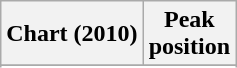<table class="wikitable sortable">
<tr>
<th style="text-align:center;">Chart (2010)</th>
<th style="text-align:center;">Peak<br>position</th>
</tr>
<tr>
</tr>
<tr>
</tr>
</table>
